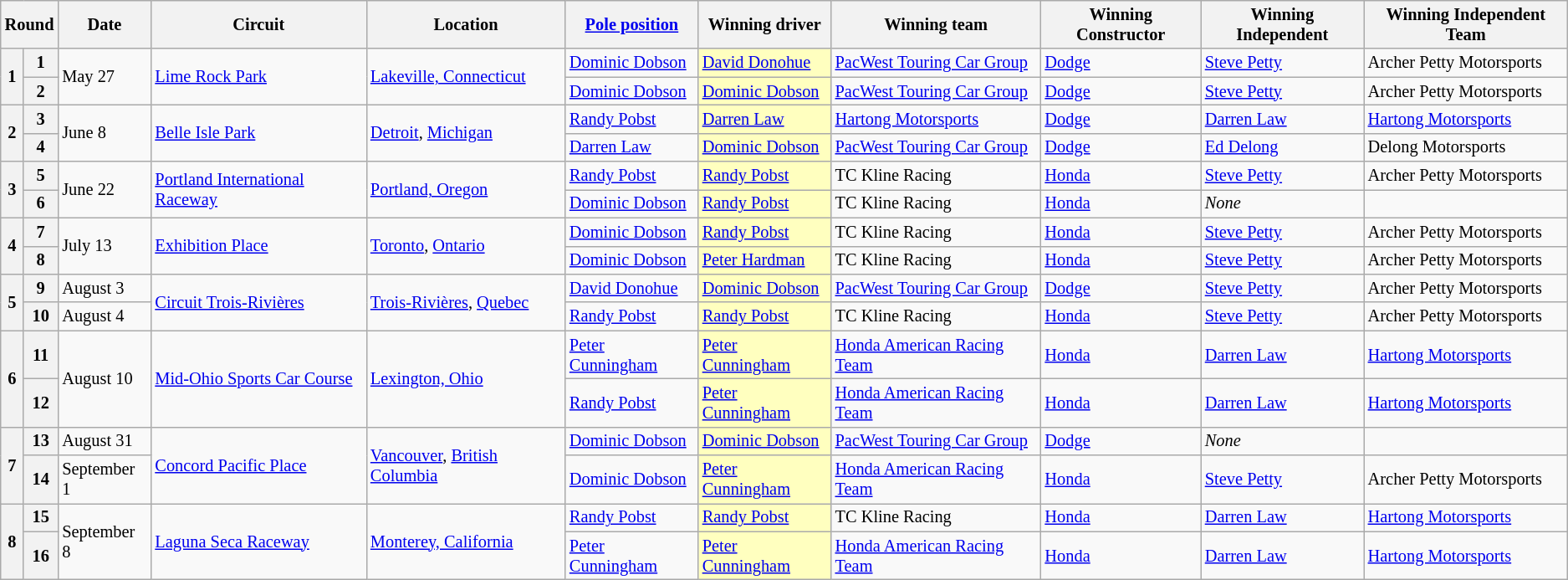<table class="wikitable" style="font-size: 85%">
<tr>
<th colspan="2">Round</th>
<th>Date</th>
<th>Circuit</th>
<th>Location</th>
<th><a href='#'>Pole position</a></th>
<th>Winning driver</th>
<th>Winning team</th>
<th>Winning Constructor</th>
<th>Winning Independent</th>
<th>Winning Independent Team</th>
</tr>
<tr>
<th rowspan="2">1</th>
<th>1</th>
<td rowspan=2>May 27</td>
<td rowspan=2> <a href='#'>Lime Rock Park</a></td>
<td rowspan=2><a href='#'>Lakeville, Connecticut</a></td>
<td> <a href='#'>Dominic Dobson</a></td>
<td style="background:#FFFFBF;"> <a href='#'>David Donohue</a></td>
<td><a href='#'>PacWest Touring Car Group</a></td>
<td> <a href='#'>Dodge</a></td>
<td> <a href='#'>Steve Petty</a></td>
<td>Archer Petty Motorsports</td>
</tr>
<tr>
<th>2</th>
<td> <a href='#'>Dominic Dobson</a></td>
<td style="background:#FFFFBF;"> <a href='#'>Dominic Dobson</a></td>
<td><a href='#'>PacWest Touring Car Group</a></td>
<td> <a href='#'>Dodge</a></td>
<td> <a href='#'>Steve Petty</a></td>
<td>Archer Petty Motorsports</td>
</tr>
<tr>
<th rowspan="2">2</th>
<th>3</th>
<td rowspan=2>June 8</td>
<td rowspan=2> <a href='#'>Belle Isle Park</a></td>
<td rowspan=2><a href='#'>Detroit</a>, <a href='#'>Michigan</a></td>
<td> <a href='#'>Randy Pobst</a></td>
<td style="background:#FFFFBF;"> <a href='#'>Darren Law</a></td>
<td><a href='#'>Hartong Motorsports</a></td>
<td> <a href='#'>Dodge</a></td>
<td> <a href='#'>Darren Law</a></td>
<td><a href='#'>Hartong Motorsports</a></td>
</tr>
<tr>
<th>4</th>
<td> <a href='#'>Darren Law</a></td>
<td style="background:#FFFFBF;"> <a href='#'>Dominic Dobson</a></td>
<td><a href='#'>PacWest Touring Car Group</a></td>
<td> <a href='#'>Dodge</a></td>
<td> <a href='#'>Ed Delong</a></td>
<td>Delong Motorsports</td>
</tr>
<tr>
<th rowspan="2">3</th>
<th>5</th>
<td rowspan=2>June 22</td>
<td rowspan=2> <a href='#'>Portland International Raceway</a></td>
<td rowspan=2><a href='#'>Portland, Oregon</a></td>
<td> <a href='#'>Randy Pobst</a></td>
<td style="background:#FFFFBF;"> <a href='#'>Randy Pobst</a></td>
<td>TC Kline Racing</td>
<td> <a href='#'>Honda</a></td>
<td> <a href='#'>Steve Petty</a></td>
<td>Archer Petty Motorsports</td>
</tr>
<tr>
<th>6</th>
<td> <a href='#'>Dominic Dobson</a></td>
<td style="background:#FFFFBF;"> <a href='#'>Randy Pobst</a></td>
<td>TC Kline Racing</td>
<td> <a href='#'>Honda</a></td>
<td><em>None</em></td>
<td></td>
</tr>
<tr>
<th rowspan="2">4</th>
<th>7</th>
<td rowspan=2>July 13</td>
<td rowspan=2> <a href='#'>Exhibition Place</a></td>
<td rowspan=2><a href='#'>Toronto</a>, <a href='#'>Ontario</a></td>
<td> <a href='#'>Dominic Dobson</a></td>
<td style="background:#FFFFBF;"> <a href='#'>Randy Pobst</a></td>
<td>TC Kline Racing</td>
<td> <a href='#'>Honda</a></td>
<td> <a href='#'>Steve Petty</a></td>
<td>Archer Petty Motorsports</td>
</tr>
<tr>
<th>8</th>
<td> <a href='#'>Dominic Dobson</a></td>
<td style="background:#FFFFBF;"> <a href='#'>Peter Hardman</a></td>
<td>TC Kline Racing</td>
<td> <a href='#'>Honda</a></td>
<td> <a href='#'>Steve Petty</a></td>
<td>Archer Petty Motorsports</td>
</tr>
<tr>
<th rowspan="2">5</th>
<th>9</th>
<td>August 3</td>
<td rowspan=2> <a href='#'>Circuit Trois-Rivières</a></td>
<td rowspan=2><a href='#'>Trois-Rivières</a>, <a href='#'>Quebec</a></td>
<td> <a href='#'>David Donohue</a></td>
<td style="background:#FFFFBF;"> <a href='#'>Dominic Dobson</a></td>
<td><a href='#'>PacWest Touring Car Group</a></td>
<td> <a href='#'>Dodge</a></td>
<td> <a href='#'>Steve Petty</a></td>
<td>Archer Petty Motorsports</td>
</tr>
<tr>
<th>10</th>
<td>August 4</td>
<td> <a href='#'>Randy Pobst</a></td>
<td style="background:#FFFFBF;"> <a href='#'>Randy Pobst</a></td>
<td>TC Kline Racing</td>
<td> <a href='#'>Honda</a></td>
<td> <a href='#'>Steve Petty</a></td>
<td>Archer Petty Motorsports</td>
</tr>
<tr>
<th rowspan="2">6</th>
<th>11</th>
<td rowspan=2>August 10</td>
<td rowspan=2> <a href='#'>Mid-Ohio Sports Car Course</a></td>
<td rowspan=2><a href='#'>Lexington, Ohio</a></td>
<td> <a href='#'>Peter Cunningham</a></td>
<td style="background:#FFFFBF;"> <a href='#'>Peter Cunningham</a></td>
<td><a href='#'>Honda American Racing Team</a></td>
<td> <a href='#'>Honda</a></td>
<td> <a href='#'>Darren Law</a></td>
<td><a href='#'>Hartong Motorsports</a></td>
</tr>
<tr>
<th>12</th>
<td> <a href='#'>Randy Pobst</a></td>
<td style="background:#FFFFBF;"> <a href='#'>Peter Cunningham</a></td>
<td><a href='#'>Honda American Racing Team</a></td>
<td> <a href='#'>Honda</a></td>
<td> <a href='#'>Darren Law</a></td>
<td><a href='#'>Hartong Motorsports</a></td>
</tr>
<tr>
<th rowspan="2">7</th>
<th>13</th>
<td>August 31</td>
<td rowspan=2> <a href='#'>Concord Pacific Place</a></td>
<td rowspan=2><a href='#'>Vancouver</a>, <a href='#'>British Columbia</a></td>
<td> <a href='#'>Dominic Dobson</a></td>
<td style="background:#FFFFBF;"> <a href='#'>Dominic Dobson</a></td>
<td><a href='#'>PacWest Touring Car Group</a></td>
<td> <a href='#'>Dodge</a></td>
<td><em>None</em></td>
<td></td>
</tr>
<tr>
<th>14</th>
<td>September 1</td>
<td> <a href='#'>Dominic Dobson</a></td>
<td style="background:#FFFFBF;"> <a href='#'>Peter Cunningham</a></td>
<td><a href='#'>Honda American Racing Team</a></td>
<td> <a href='#'>Honda</a></td>
<td> <a href='#'>Steve Petty</a></td>
<td>Archer Petty Motorsports</td>
</tr>
<tr>
<th rowspan="2">8</th>
<th>15</th>
<td rowspan=2>September 8</td>
<td rowspan=2> <a href='#'>Laguna Seca Raceway</a></td>
<td rowspan=2><a href='#'>Monterey, California</a></td>
<td> <a href='#'>Randy Pobst</a></td>
<td style="background:#FFFFBF;"> <a href='#'>Randy Pobst</a></td>
<td>TC Kline Racing</td>
<td> <a href='#'>Honda</a></td>
<td> <a href='#'>Darren Law</a></td>
<td><a href='#'>Hartong Motorsports</a></td>
</tr>
<tr>
<th>16</th>
<td> <a href='#'>Peter Cunningham</a></td>
<td style="background:#FFFFBF;"> <a href='#'>Peter Cunningham</a></td>
<td><a href='#'>Honda American Racing Team</a></td>
<td> <a href='#'>Honda</a></td>
<td> <a href='#'>Darren Law</a></td>
<td><a href='#'>Hartong Motorsports</a></td>
</tr>
</table>
